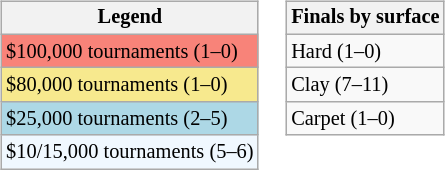<table>
<tr valign=top>
<td><br><table class="wikitable" style="font-size:85%;">
<tr>
<th>Legend</th>
</tr>
<tr style="background:#f88379;">
<td>$100,000 tournaments (1–0)</td>
</tr>
<tr style="background:#f7e98e;">
<td>$80,000 tournaments (1–0)</td>
</tr>
<tr style="background:lightblue;">
<td>$25,000 tournaments (2–5)</td>
</tr>
<tr style="background:#f0f8ff;">
<td>$10/15,000 tournaments (5–6)</td>
</tr>
</table>
</td>
<td><br><table class="wikitable" style="font-size:85%;">
<tr>
<th>Finals by surface</th>
</tr>
<tr>
<td>Hard (1–0)</td>
</tr>
<tr>
<td>Clay (7–11)</td>
</tr>
<tr>
<td>Carpet (1–0)</td>
</tr>
</table>
</td>
</tr>
</table>
